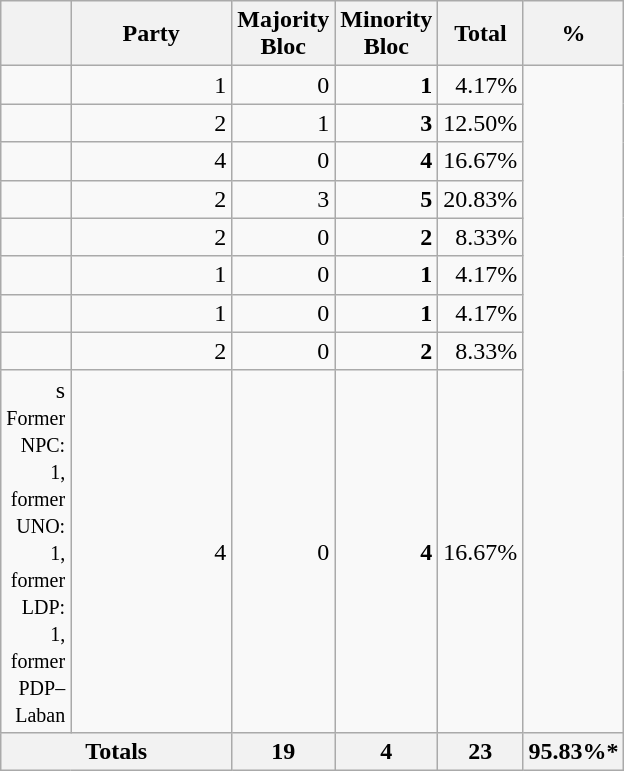<table class="wikitable sortable" style="text-align:right;">
<tr>
<th width=1px></th>
<th width=100px>Party</th>
<th width=40px>Majority<br>Bloc</th>
<th width=40px>Minority<br>Bloc</th>
<th width=40px>Total</th>
<th width=40px>%</th>
</tr>
<tr>
<td></td>
<td>1</td>
<td>0</td>
<td><strong>1</strong></td>
<td>4.17%</td>
</tr>
<tr>
<td></td>
<td>2</td>
<td>1</td>
<td><strong>3</strong></td>
<td>12.50%</td>
</tr>
<tr>
<td></td>
<td>4</td>
<td>0</td>
<td><strong>4</strong></td>
<td>16.67%</td>
</tr>
<tr>
<td></td>
<td>2</td>
<td>3</td>
<td><strong>5</strong></td>
<td>20.83%</td>
</tr>
<tr>
<td></td>
<td>2</td>
<td>0</td>
<td><strong>2</strong></td>
<td>8.33%</td>
</tr>
<tr>
<td></td>
<td>1</td>
<td>0</td>
<td><strong>1</strong></td>
<td>4.17%</td>
</tr>
<tr>
<td></td>
<td>1</td>
<td>0</td>
<td><strong>1</strong></td>
<td>4.17%</td>
</tr>
<tr>
<td></td>
<td>2</td>
<td>0</td>
<td><strong>2</strong></td>
<td>8.33%</td>
</tr>
<tr>
<td>s<br><small>Former NPC: 1, former UNO: 1, former LDP: 1, former PDP–Laban</small></td>
<td>4</td>
<td>0</td>
<td><strong>4</strong></td>
<td>16.67%</td>
</tr>
<tr class=sortbottom>
<th colspan=2>Totals</th>
<th>19</th>
<th>4</th>
<th>23</th>
<th>95.83%*</th>
</tr>
</table>
